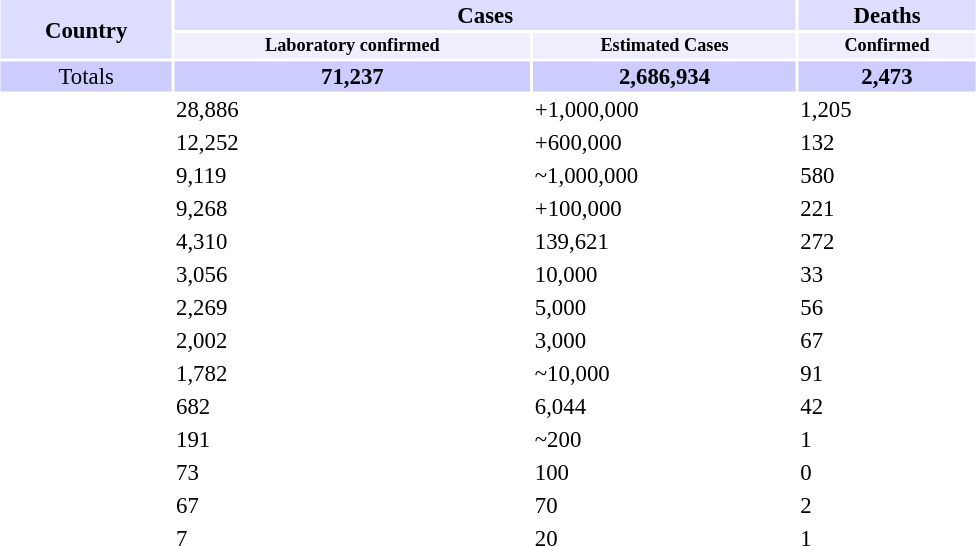<table class="toccolours" style="float: center; margin: 0.5em auto; width:43em; font-size: 95%;">
<tr>
<th style="background:#ddddff;" rowspan="2">Country</th>
<th style="background:#ddddff;" colspan="2">Cases</th>
<th style="background:#ddddff;" colspan="1">Deaths</th>
</tr>
<tr style="font-size:80%">
<th style="background:#eeeeff;">Laboratory confirmed</th>
<th style="background:#eeeeff;">Estimated Cases</th>
<th style="background:#eeeeff;">Confirmed</th>
</tr>
<tr>
<td style="background:#ccccff;" align=center>Totals</td>
<th style="background:#ccccff;">71,237</th>
<th style="background:#ccccff;">2,686,934</th>
<th style="background:#ccccff;">2,473</th>
</tr>
<tr>
<td align=left></td>
<td>28,886</td>
<td>+1,000,000</td>
<td>1,205</td>
</tr>
<tr>
<td align=left></td>
<td>12,252</td>
<td>+600,000</td>
<td>132</td>
</tr>
<tr>
<td align=left></td>
<td>9,119</td>
<td>~1,000,000</td>
<td>580</td>
</tr>
<tr>
<td align=left></td>
<td>9,268</td>
<td>+100,000</td>
<td>221</td>
</tr>
<tr>
<td align=left></td>
<td>4,310</td>
<td>139,621</td>
<td>272</td>
</tr>
<tr>
<td align=left></td>
<td>3,056</td>
<td>10,000</td>
<td>33</td>
</tr>
<tr>
<td align=left></td>
<td>2,269</td>
<td>5,000</td>
<td>56</td>
</tr>
<tr>
<td align=left></td>
<td>2,002</td>
<td>3,000</td>
<td>67</td>
</tr>
<tr>
<td align=left></td>
<td>1,782</td>
<td>~10,000</td>
<td>91</td>
</tr>
<tr>
<td align=left></td>
<td>682</td>
<td>6,044</td>
<td>42</td>
</tr>
<tr>
<td align=left></td>
<td>191</td>
<td>~200</td>
<td>1</td>
</tr>
<tr>
<td align=left></td>
<td>73</td>
<td>100</td>
<td>0</td>
</tr>
<tr>
<td align=left></td>
<td>67</td>
<td>70</td>
<td>2</td>
</tr>
<tr>
<td align=left></td>
<td>7</td>
<td>20</td>
<td>1</td>
</tr>
</table>
